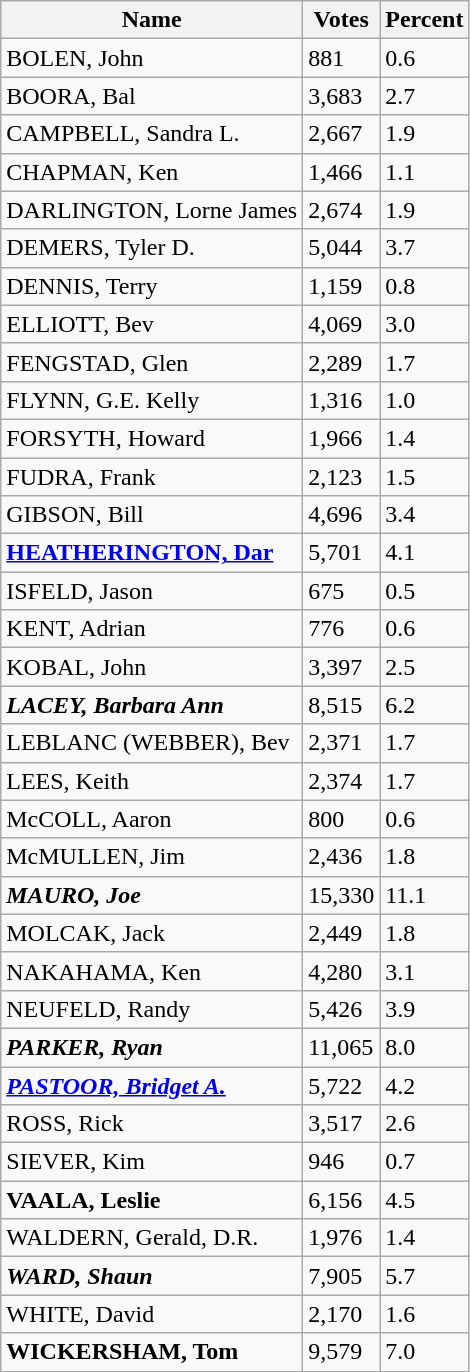<table class="wikitable sortable">
<tr>
<th>Name</th>
<th>Votes</th>
<th>Percent</th>
</tr>
<tr>
<td>BOLEN, John</td>
<td>881</td>
<td>0.6</td>
</tr>
<tr>
<td>BOORA, Bal</td>
<td>3,683</td>
<td>2.7</td>
</tr>
<tr>
<td>CAMPBELL, Sandra L.</td>
<td>2,667</td>
<td>1.9</td>
</tr>
<tr>
<td>CHAPMAN, Ken</td>
<td>1,466</td>
<td>1.1</td>
</tr>
<tr>
<td>DARLINGTON, Lorne James</td>
<td>2,674</td>
<td>1.9</td>
</tr>
<tr>
<td>DEMERS, Tyler D.</td>
<td>5,044</td>
<td>3.7</td>
</tr>
<tr>
<td>DENNIS, Terry</td>
<td>1,159</td>
<td>0.8</td>
</tr>
<tr>
<td>ELLIOTT, Bev</td>
<td>4,069</td>
<td>3.0</td>
</tr>
<tr>
<td>FENGSTAD, Glen</td>
<td>2,289</td>
<td>1.7</td>
</tr>
<tr>
<td>FLYNN, G.E. Kelly</td>
<td>1,316</td>
<td>1.0</td>
</tr>
<tr>
<td>FORSYTH, Howard</td>
<td>1,966</td>
<td>1.4</td>
</tr>
<tr>
<td>FUDRA, Frank</td>
<td>2,123</td>
<td>1.5</td>
</tr>
<tr>
<td>GIBSON, Bill</td>
<td>4,696</td>
<td>3.4</td>
</tr>
<tr>
<td><strong><a href='#'>HEATHERINGTON, Dar</a></strong></td>
<td>5,701</td>
<td>4.1</td>
</tr>
<tr>
<td>ISFELD, Jason</td>
<td>675</td>
<td>0.5</td>
</tr>
<tr>
<td>KENT, Adrian</td>
<td>776</td>
<td>0.6</td>
</tr>
<tr>
<td>KOBAL, John</td>
<td>3,397</td>
<td>2.5</td>
</tr>
<tr>
<td><strong><em>LACEY, Barbara Ann</em></strong></td>
<td>8,515</td>
<td>6.2</td>
</tr>
<tr>
<td>LEBLANC (WEBBER), Bev</td>
<td>2,371</td>
<td>1.7</td>
</tr>
<tr>
<td>LEES, Keith</td>
<td>2,374</td>
<td>1.7</td>
</tr>
<tr>
<td>McCOLL, Aaron</td>
<td>800</td>
<td>0.6</td>
</tr>
<tr>
<td>McMULLEN, Jim</td>
<td>2,436</td>
<td>1.8</td>
</tr>
<tr>
<td><strong><em>MAURO, Joe</em></strong></td>
<td>15,330</td>
<td>11.1</td>
</tr>
<tr>
<td>MOLCAK, Jack</td>
<td>2,449</td>
<td>1.8</td>
</tr>
<tr>
<td>NAKAHAMA, Ken</td>
<td>4,280</td>
<td>3.1</td>
</tr>
<tr>
<td>NEUFELD, Randy</td>
<td>5,426</td>
<td>3.9</td>
</tr>
<tr>
<td><strong><em>PARKER, Ryan</em></strong></td>
<td>11,065</td>
<td>8.0</td>
</tr>
<tr>
<td><strong><em><a href='#'>PASTOOR, Bridget A.</a></em></strong></td>
<td>5,722</td>
<td>4.2</td>
</tr>
<tr>
<td>ROSS, Rick</td>
<td>3,517</td>
<td>2.6</td>
</tr>
<tr>
<td>SIEVER, Kim</td>
<td>946</td>
<td>0.7</td>
</tr>
<tr>
<td><strong>VAALA, Leslie</strong></td>
<td>6,156</td>
<td>4.5</td>
</tr>
<tr>
<td>WALDERN, Gerald, D.R.</td>
<td>1,976</td>
<td>1.4</td>
</tr>
<tr>
<td><strong><em>WARD, Shaun</em></strong></td>
<td>7,905</td>
<td>5.7</td>
</tr>
<tr>
<td>WHITE, David</td>
<td>2,170</td>
<td>1.6</td>
</tr>
<tr>
<td><strong>WICKERSHAM, Tom</strong></td>
<td>9,579</td>
<td>7.0</td>
</tr>
</table>
